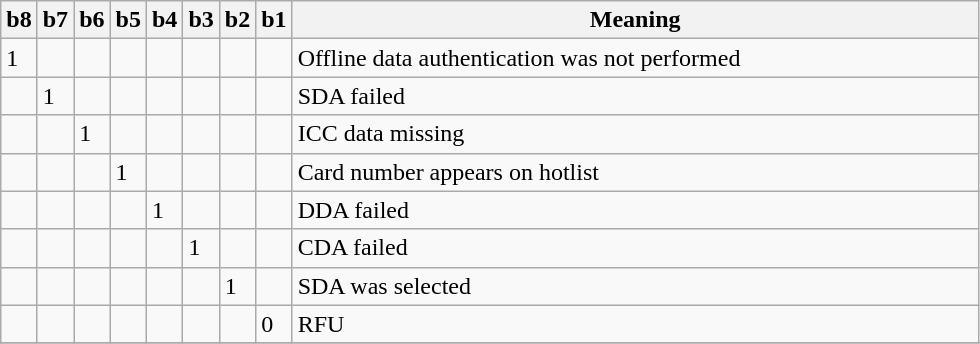<table class="wikitable">
<tr>
<th>b8</th>
<th>b7</th>
<th>b6</th>
<th>b5</th>
<th>b4</th>
<th>b3</th>
<th>b2</th>
<th>b1</th>
<th width="450pt">Meaning</th>
</tr>
<tr>
<td>1</td>
<td></td>
<td></td>
<td></td>
<td></td>
<td></td>
<td></td>
<td></td>
<td>Offline data authentication was not performed</td>
</tr>
<tr>
<td></td>
<td>1</td>
<td></td>
<td></td>
<td></td>
<td></td>
<td></td>
<td></td>
<td>SDA failed</td>
</tr>
<tr>
<td></td>
<td></td>
<td>1</td>
<td></td>
<td></td>
<td></td>
<td></td>
<td></td>
<td>ICC data missing</td>
</tr>
<tr>
<td></td>
<td></td>
<td></td>
<td>1</td>
<td></td>
<td></td>
<td></td>
<td></td>
<td>Card number appears on hotlist</td>
</tr>
<tr>
<td></td>
<td></td>
<td></td>
<td></td>
<td>1</td>
<td></td>
<td></td>
<td></td>
<td>DDA failed</td>
</tr>
<tr>
<td></td>
<td></td>
<td></td>
<td></td>
<td></td>
<td>1</td>
<td></td>
<td></td>
<td>CDA failed</td>
</tr>
<tr>
<td></td>
<td></td>
<td></td>
<td></td>
<td></td>
<td></td>
<td>1</td>
<td></td>
<td>SDA was selected</td>
</tr>
<tr>
<td></td>
<td></td>
<td></td>
<td></td>
<td></td>
<td></td>
<td></td>
<td>0</td>
<td>RFU</td>
</tr>
<tr>
</tr>
</table>
